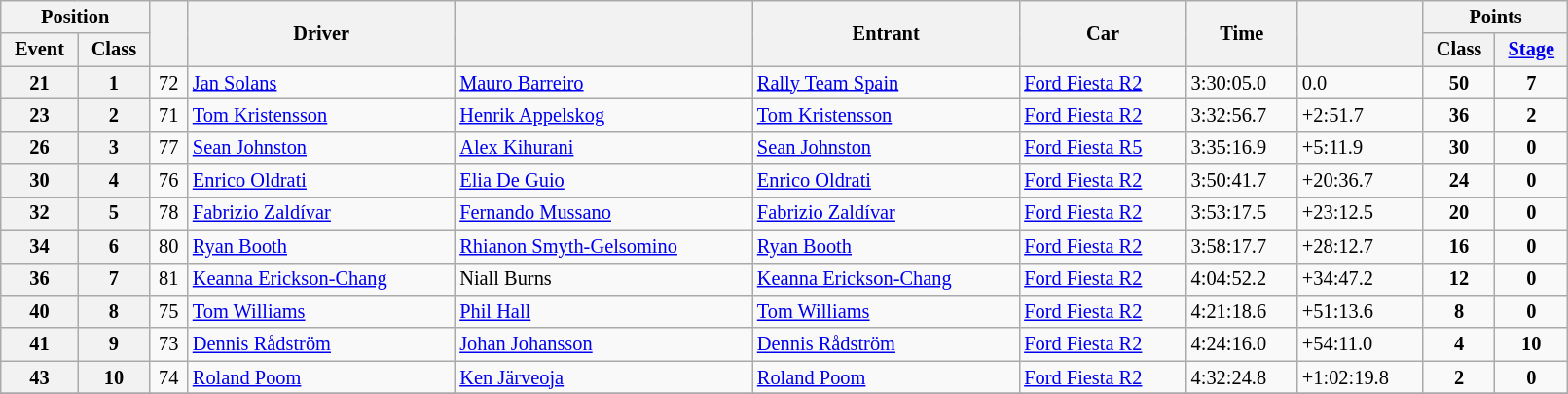<table class="wikitable" width=85% style="font-size: 85%;">
<tr>
<th colspan="2">Position</th>
<th rowspan="2"></th>
<th rowspan="2">Driver</th>
<th rowspan="2"></th>
<th rowspan="2">Entrant</th>
<th rowspan="2">Car</th>
<th rowspan="2">Time</th>
<th rowspan="2"></th>
<th colspan="2">Points</th>
</tr>
<tr>
<th>Event</th>
<th>Class</th>
<th>Class</th>
<th><a href='#'>Stage</a></th>
</tr>
<tr>
<th>21</th>
<th>1</th>
<td align="center">72</td>
<td><a href='#'>Jan Solans</a></td>
<td><a href='#'>Mauro Barreiro</a></td>
<td><a href='#'>Rally Team Spain</a></td>
<td nowrap><a href='#'>Ford Fiesta R2</a></td>
<td>3:30:05.0</td>
<td>0.0</td>
<td align="center"><strong>50</strong></td>
<td align="center"><strong>7</strong></td>
</tr>
<tr>
<th>23</th>
<th>2</th>
<td align="center">71</td>
<td><a href='#'>Tom Kristensson</a></td>
<td><a href='#'>Henrik Appelskog</a></td>
<td><a href='#'>Tom Kristensson</a></td>
<td><a href='#'>Ford Fiesta R2</a></td>
<td>3:32:56.7</td>
<td>+2:51.7</td>
<td align="center"><strong>36</strong></td>
<td align="center"><strong>2</strong></td>
</tr>
<tr>
<th>26</th>
<th>3</th>
<td align="center">77</td>
<td><a href='#'>Sean Johnston</a></td>
<td><a href='#'>Alex Kihurani</a></td>
<td><a href='#'>Sean Johnston</a></td>
<td><a href='#'>Ford Fiesta R5</a></td>
<td>3:35:16.9</td>
<td>+5:11.9</td>
<td align="center"><strong>30</strong></td>
<td align="center"><strong>0</strong></td>
</tr>
<tr>
<th>30</th>
<th>4</th>
<td align="center">76</td>
<td><a href='#'>Enrico Oldrati</a></td>
<td><a href='#'>Elia De Guio</a></td>
<td><a href='#'>Enrico Oldrati</a></td>
<td><a href='#'>Ford Fiesta R2</a></td>
<td>3:50:41.7</td>
<td>+20:36.7</td>
<td align="center"><strong>24</strong></td>
<td align="center"><strong>0</strong></td>
</tr>
<tr>
<th>32</th>
<th>5</th>
<td align="center">78</td>
<td><a href='#'>Fabrizio Zaldívar</a></td>
<td><a href='#'>Fernando Mussano</a></td>
<td><a href='#'>Fabrizio Zaldívar</a></td>
<td><a href='#'>Ford Fiesta R2</a></td>
<td>3:53:17.5</td>
<td>+23:12.5</td>
<td align="center"><strong>20</strong></td>
<td align="center"><strong>0</strong></td>
</tr>
<tr>
<th>34</th>
<th>6</th>
<td align="center">80</td>
<td><a href='#'>Ryan Booth</a></td>
<td nowrap><a href='#'>Rhianon Smyth-Gelsomino</a></td>
<td><a href='#'>Ryan Booth</a></td>
<td><a href='#'>Ford Fiesta R2</a></td>
<td>3:58:17.7</td>
<td>+28:12.7</td>
<td align="center"><strong>16</strong></td>
<td align="center"><strong>0</strong></td>
</tr>
<tr>
<th>36</th>
<th>7</th>
<td align="center">81</td>
<td nowrap><a href='#'>Keanna Erickson-Chang</a></td>
<td>Niall Burns</td>
<td nowrap><a href='#'>Keanna Erickson-Chang</a></td>
<td><a href='#'>Ford Fiesta R2</a></td>
<td>4:04:52.2</td>
<td>+34:47.2</td>
<td align="center"><strong>12</strong></td>
<td align="center"><strong>0</strong></td>
</tr>
<tr>
<th>40</th>
<th>8</th>
<td align="center">75</td>
<td><a href='#'>Tom Williams</a></td>
<td><a href='#'>Phil Hall</a></td>
<td><a href='#'>Tom Williams</a></td>
<td><a href='#'>Ford Fiesta R2</a></td>
<td>4:21:18.6</td>
<td>+51:13.6</td>
<td align="center"><strong>8</strong></td>
<td align="center"><strong>0</strong></td>
</tr>
<tr>
<th>41</th>
<th>9</th>
<td align="center">73</td>
<td><a href='#'>Dennis Rådström</a></td>
<td><a href='#'>Johan Johansson</a></td>
<td><a href='#'>Dennis Rådström</a></td>
<td><a href='#'>Ford Fiesta R2</a></td>
<td>4:24:16.0</td>
<td>+54:11.0</td>
<td align="center"><strong>4</strong></td>
<td align="center"><strong>10</strong></td>
</tr>
<tr>
<th>43</th>
<th>10</th>
<td align="center">74</td>
<td><a href='#'>Roland Poom</a></td>
<td><a href='#'>Ken Järveoja</a></td>
<td><a href='#'>Roland Poom</a></td>
<td><a href='#'>Ford Fiesta R2</a></td>
<td>4:32:24.8</td>
<td>+1:02:19.8</td>
<td align="center"><strong>2</strong></td>
<td align="center"><strong>0</strong></td>
</tr>
<tr>
</tr>
</table>
